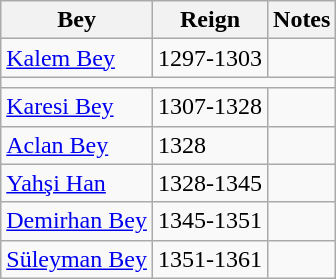<table class="wikitable">
<tr>
<th>Bey</th>
<th>Reign</th>
<th>Notes</th>
</tr>
<tr>
<td><a href='#'>Kalem Bey</a></td>
<td>1297-1303</td>
<td></td>
</tr>
<tr>
<td colspan=3></td>
</tr>
<tr>
<td><a href='#'>Karesi Bey</a></td>
<td>1307-1328</td>
<td></td>
</tr>
<tr>
<td><a href='#'>Aclan Bey</a></td>
<td>1328</td>
<td></td>
</tr>
<tr>
<td><a href='#'>Yahşi Han</a></td>
<td>1328-1345</td>
<td></td>
</tr>
<tr>
<td><a href='#'>Demirhan Bey</a></td>
<td>1345-1351</td>
<td></td>
</tr>
<tr>
<td><a href='#'>Süleyman Bey</a></td>
<td>1351-1361</td>
<td></td>
</tr>
</table>
